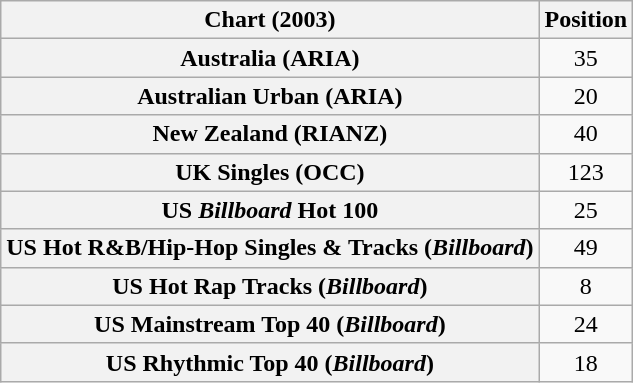<table class="wikitable sortable plainrowheaders" style="text-align:center">
<tr>
<th>Chart (2003)</th>
<th>Position</th>
</tr>
<tr>
<th scope="row">Australia (ARIA)</th>
<td>35</td>
</tr>
<tr>
<th scope="row">Australian Urban (ARIA)</th>
<td>20</td>
</tr>
<tr>
<th scope="row">New Zealand (RIANZ)</th>
<td>40</td>
</tr>
<tr>
<th scope="row">UK Singles (OCC)</th>
<td>123</td>
</tr>
<tr>
<th scope="row">US <em>Billboard</em> Hot 100</th>
<td>25</td>
</tr>
<tr>
<th scope="row">US Hot R&B/Hip-Hop Singles & Tracks (<em>Billboard</em>)</th>
<td>49</td>
</tr>
<tr>
<th scope="row">US Hot Rap Tracks (<em>Billboard</em>)</th>
<td>8</td>
</tr>
<tr>
<th scope="row">US Mainstream Top 40 (<em>Billboard</em>)</th>
<td>24</td>
</tr>
<tr>
<th scope="row">US Rhythmic Top 40 (<em>Billboard</em>)</th>
<td>18</td>
</tr>
</table>
